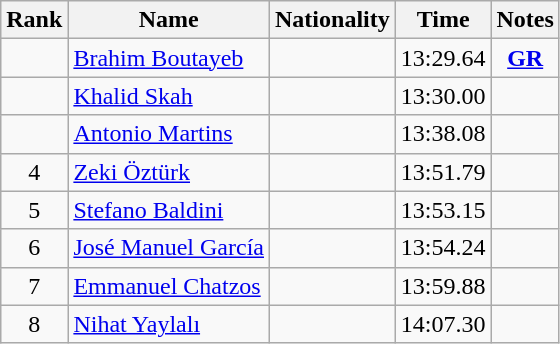<table class="wikitable sortable" style="text-align:center">
<tr>
<th>Rank</th>
<th>Name</th>
<th>Nationality</th>
<th>Time</th>
<th>Notes</th>
</tr>
<tr>
<td></td>
<td align=left><a href='#'>Brahim Boutayeb</a></td>
<td align=left></td>
<td>13:29.64</td>
<td><strong><a href='#'>GR</a></strong></td>
</tr>
<tr>
<td></td>
<td align=left><a href='#'>Khalid Skah</a></td>
<td align=left></td>
<td>13:30.00</td>
<td></td>
</tr>
<tr>
<td></td>
<td align=left><a href='#'>Antonio Martins</a></td>
<td align=left></td>
<td>13:38.08</td>
<td></td>
</tr>
<tr>
<td>4</td>
<td align=left><a href='#'>Zeki Öztürk</a></td>
<td align=left></td>
<td>13:51.79</td>
<td></td>
</tr>
<tr>
<td>5</td>
<td align=left><a href='#'>Stefano Baldini</a></td>
<td align=left></td>
<td>13:53.15</td>
<td></td>
</tr>
<tr>
<td>6</td>
<td align=left><a href='#'>José Manuel García</a></td>
<td align=left></td>
<td>13:54.24</td>
<td></td>
</tr>
<tr>
<td>7</td>
<td align=left><a href='#'>Emmanuel Chatzos</a></td>
<td align=left></td>
<td>13:59.88</td>
<td></td>
</tr>
<tr>
<td>8</td>
<td align=left><a href='#'>Nihat Yaylalı</a></td>
<td align=left></td>
<td>14:07.30</td>
<td></td>
</tr>
</table>
